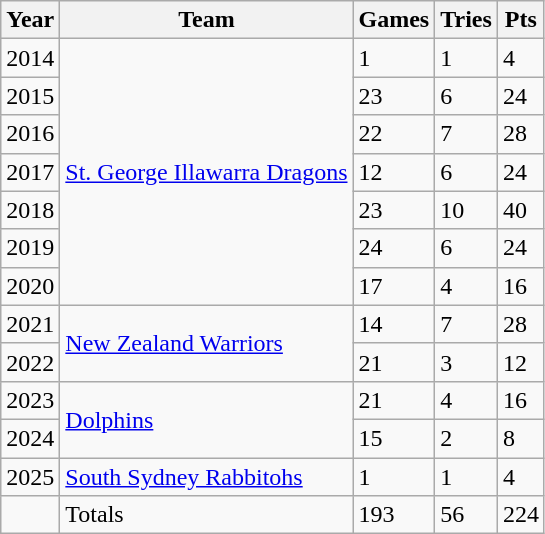<table class="wikitable">
<tr>
<th>Year</th>
<th>Team</th>
<th>Games</th>
<th>Tries</th>
<th>Pts</th>
</tr>
<tr>
<td>2014</td>
<td rowspan="7"> <a href='#'>St. George Illawarra Dragons</a></td>
<td>1</td>
<td>1</td>
<td>4</td>
</tr>
<tr>
<td>2015</td>
<td>23</td>
<td>6</td>
<td>24</td>
</tr>
<tr>
<td>2016</td>
<td>22</td>
<td>7</td>
<td>28</td>
</tr>
<tr>
<td>2017</td>
<td>12</td>
<td>6</td>
<td>24</td>
</tr>
<tr>
<td>2018</td>
<td>23</td>
<td>10</td>
<td>40</td>
</tr>
<tr>
<td>2019</td>
<td>24</td>
<td>6</td>
<td>24</td>
</tr>
<tr>
<td>2020</td>
<td>17</td>
<td>4</td>
<td>16</td>
</tr>
<tr>
<td>2021</td>
<td rowspan="2"> <a href='#'>New Zealand Warriors</a></td>
<td>14</td>
<td>7</td>
<td>28</td>
</tr>
<tr>
<td>2022</td>
<td>21</td>
<td>3</td>
<td>12</td>
</tr>
<tr>
<td>2023</td>
<td rowspan="2"> <a href='#'>Dolphins</a></td>
<td>21</td>
<td>4</td>
<td>16</td>
</tr>
<tr>
<td>2024</td>
<td>15</td>
<td>2</td>
<td>8</td>
</tr>
<tr>
<td>2025</td>
<td> <a href='#'>South Sydney Rabbitohs</a></td>
<td>1</td>
<td>1</td>
<td>4</td>
</tr>
<tr>
<td></td>
<td>Totals</td>
<td>193</td>
<td>56</td>
<td>224</td>
</tr>
</table>
